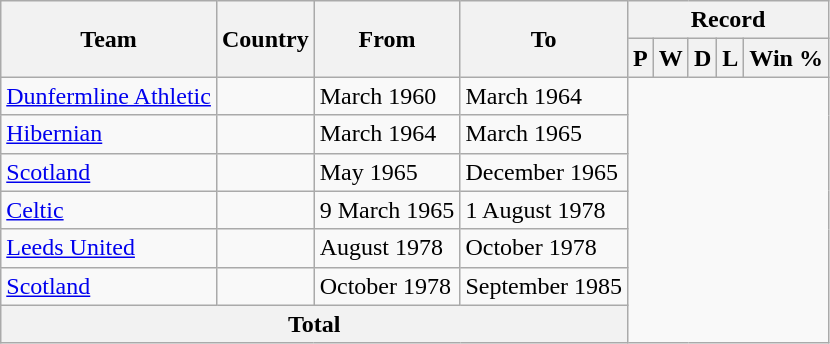<table class="wikitable" style="text-align: center">
<tr>
<th rowspan="2">Team</th>
<th rowspan="2">Country</th>
<th rowspan="2">From</th>
<th rowspan="2">To</th>
<th colspan="7">Record</th>
</tr>
<tr>
<th>P</th>
<th>W</th>
<th>D</th>
<th>L</th>
<th>Win %</th>
</tr>
<tr>
<td align=left><a href='#'>Dunfermline Athletic</a></td>
<td></td>
<td align=left>March 1960</td>
<td align=left>March 1964<br></td>
</tr>
<tr>
<td align=left><a href='#'>Hibernian</a></td>
<td></td>
<td align=left>March 1964</td>
<td align=left>March 1965<br></td>
</tr>
<tr>
<td align=left><a href='#'>Scotland</a></td>
<td></td>
<td align=left>May 1965</td>
<td align=left>December 1965<br></td>
</tr>
<tr>
<td align=left><a href='#'>Celtic</a></td>
<td></td>
<td align=left>9 March 1965</td>
<td align=left>1 August 1978<br></td>
</tr>
<tr>
<td align=left><a href='#'>Leeds United</a></td>
<td></td>
<td align=left>August 1978</td>
<td align=left>October 1978<br></td>
</tr>
<tr>
<td align=left><a href='#'>Scotland</a></td>
<td></td>
<td align=left>October 1978</td>
<td align=left>September 1985<br></td>
</tr>
<tr>
<th colspan="4">Total<br></th>
</tr>
</table>
